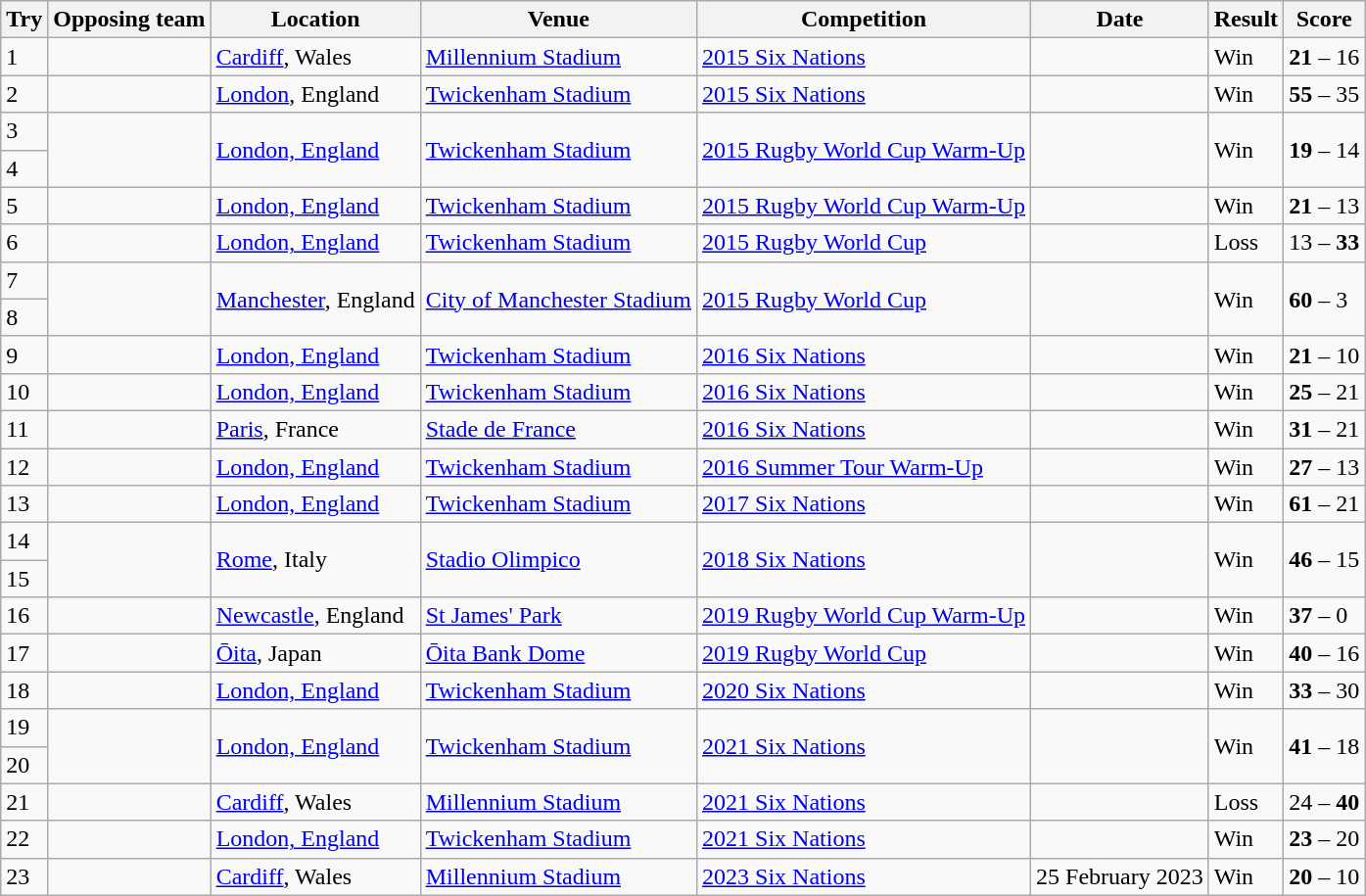<table class="wikitable" style="font-size:100%">
<tr>
<th>Try</th>
<th>Opposing team</th>
<th>Location</th>
<th>Venue</th>
<th>Competition</th>
<th>Date</th>
<th>Result</th>
<th>Score</th>
</tr>
<tr>
<td>1</td>
<td></td>
<td><a href='#'>Cardiff</a>, Wales</td>
<td><a href='#'>Millennium Stadium</a></td>
<td><a href='#'>2015 Six Nations</a></td>
<td></td>
<td>Win</td>
<td><strong>21</strong> – 16</td>
</tr>
<tr>
<td>2</td>
<td></td>
<td><a href='#'>London</a>, England</td>
<td><a href='#'>Twickenham Stadium</a></td>
<td><a href='#'>2015 Six Nations</a></td>
<td></td>
<td>Win</td>
<td><strong>55</strong> – 35</td>
</tr>
<tr>
<td>3</td>
<td rowspan="2"></td>
<td rowspan="2"><a href='#'>London, England</a></td>
<td rowspan="2"><a href='#'>Twickenham Stadium</a></td>
<td rowspan="2"><a href='#'>2015 Rugby World Cup Warm-Up</a></td>
<td rowspan="2"></td>
<td rowspan="2">Win</td>
<td rowspan="2"><strong>19</strong> – 14</td>
</tr>
<tr>
<td>4</td>
</tr>
<tr>
<td>5</td>
<td></td>
<td><a href='#'>London, England</a></td>
<td><a href='#'>Twickenham Stadium</a></td>
<td><a href='#'>2015 Rugby World Cup Warm-Up</a></td>
<td></td>
<td>Win</td>
<td><strong>21</strong> – 13</td>
</tr>
<tr>
<td>6</td>
<td></td>
<td><a href='#'>London, England</a></td>
<td><a href='#'>Twickenham Stadium</a></td>
<td><a href='#'>2015 Rugby World Cup</a></td>
<td></td>
<td>Loss</td>
<td>13 – <strong>33</strong></td>
</tr>
<tr>
<td>7</td>
<td rowspan="2"></td>
<td rowspan="2"><a href='#'>Manchester</a>, England</td>
<td rowspan="2"><a href='#'>City of Manchester Stadium</a></td>
<td rowspan="2"><a href='#'>2015 Rugby World Cup</a></td>
<td rowspan="2"></td>
<td rowspan="2">Win</td>
<td rowspan="2"><strong>60</strong> – 3</td>
</tr>
<tr>
<td>8</td>
</tr>
<tr>
<td>9</td>
<td></td>
<td><a href='#'>London, England</a></td>
<td><a href='#'>Twickenham Stadium</a></td>
<td><a href='#'>2016 Six Nations</a></td>
<td></td>
<td>Win</td>
<td><strong>21</strong> – 10</td>
</tr>
<tr>
<td>10</td>
<td></td>
<td><a href='#'>London, England</a></td>
<td><a href='#'>Twickenham Stadium</a></td>
<td><a href='#'>2016 Six Nations</a></td>
<td></td>
<td>Win</td>
<td><strong>25</strong> – 21</td>
</tr>
<tr>
<td>11</td>
<td></td>
<td><a href='#'>Paris</a>, France</td>
<td><a href='#'>Stade de France</a></td>
<td><a href='#'>2016 Six Nations</a></td>
<td></td>
<td>Win</td>
<td><strong>31</strong> – 21</td>
</tr>
<tr>
<td>12</td>
<td></td>
<td><a href='#'>London, England</a></td>
<td><a href='#'>Twickenham Stadium</a></td>
<td><a href='#'>2016 Summer Tour Warm-Up</a></td>
<td></td>
<td>Win</td>
<td><strong>27</strong> – 13</td>
</tr>
<tr>
<td>13</td>
<td></td>
<td><a href='#'>London, England</a></td>
<td><a href='#'>Twickenham Stadium</a></td>
<td><a href='#'>2017 Six Nations</a></td>
<td></td>
<td>Win</td>
<td><strong>61</strong> – 21</td>
</tr>
<tr>
<td>14</td>
<td rowspan="2"></td>
<td rowspan="2"><a href='#'>Rome</a>, Italy</td>
<td rowspan="2"><a href='#'>Stadio Olimpico</a></td>
<td rowspan="2"><a href='#'>2018 Six Nations</a></td>
<td rowspan="2"></td>
<td rowspan="2">Win</td>
<td rowspan="2"><strong>46</strong> – 15</td>
</tr>
<tr>
<td>15</td>
</tr>
<tr>
<td>16</td>
<td></td>
<td><a href='#'>Newcastle</a>, England</td>
<td><a href='#'>St James' Park</a></td>
<td><a href='#'>2019 Rugby World Cup Warm-Up</a></td>
<td></td>
<td>Win</td>
<td><strong>37</strong> – 0</td>
</tr>
<tr>
<td>17</td>
<td></td>
<td><a href='#'>Ōita</a>, Japan</td>
<td><a href='#'>Ōita Bank Dome</a></td>
<td><a href='#'>2019 Rugby World Cup</a></td>
<td></td>
<td>Win</td>
<td><strong>40</strong> – 16</td>
</tr>
<tr>
<td>18</td>
<td></td>
<td><a href='#'>London, England</a></td>
<td><a href='#'>Twickenham Stadium</a></td>
<td><a href='#'>2020 Six Nations</a></td>
<td></td>
<td>Win</td>
<td><strong>33</strong> – 30</td>
</tr>
<tr>
<td>19</td>
<td rowspan="2"></td>
<td rowspan="2"><a href='#'>London, England</a></td>
<td rowspan="2"><a href='#'>Twickenham Stadium</a></td>
<td rowspan="2"><a href='#'>2021 Six Nations</a></td>
<td rowspan="2"></td>
<td rowspan="2">Win</td>
<td rowspan="2"><strong>41</strong> – 18</td>
</tr>
<tr>
<td>20</td>
</tr>
<tr>
<td>21</td>
<td></td>
<td><a href='#'>Cardiff</a>, Wales</td>
<td><a href='#'>Millennium Stadium</a></td>
<td><a href='#'>2021 Six Nations</a></td>
<td></td>
<td>Loss</td>
<td>24 – <strong>40</strong></td>
</tr>
<tr>
<td>22</td>
<td></td>
<td><a href='#'>London, England</a></td>
<td><a href='#'>Twickenham Stadium</a></td>
<td><a href='#'>2021 Six Nations</a></td>
<td></td>
<td>Win</td>
<td><strong>23</strong> – 20</td>
</tr>
<tr>
<td>23</td>
<td></td>
<td><a href='#'>Cardiff</a>, Wales</td>
<td><a href='#'>Millennium Stadium</a></td>
<td><a href='#'>2023 Six Nations</a></td>
<td>25 February 2023</td>
<td>Win</td>
<td><strong>20</strong> – 10</td>
</tr>
</table>
